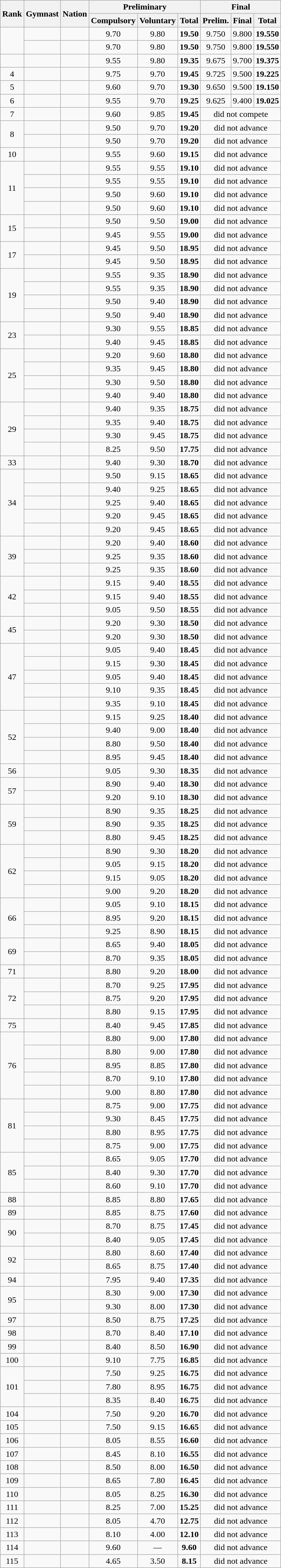<table class="wikitable sortable" style="text-align:center">
<tr>
<th rowspan=2>Rank</th>
<th rowspan=2>Gymnast</th>
<th rowspan=2>Nation</th>
<th colspan=3>Preliminary</th>
<th colspan=3>Final</th>
</tr>
<tr>
<th>Compulsory</th>
<th>Voluntary</th>
<th>Total</th>
<th> Prelim.</th>
<th>Final</th>
<th>Total</th>
</tr>
<tr>
<td rowspan=2></td>
<td align=left></td>
<td align=left></td>
<td>9.70</td>
<td>9.80</td>
<td><strong>19.50</strong></td>
<td>9.750</td>
<td>9.800</td>
<td><strong>19.550</strong></td>
</tr>
<tr>
<td align=left></td>
<td align=left></td>
<td>9.70</td>
<td>9.80</td>
<td><strong>19.50</strong></td>
<td>9.750</td>
<td>9.800</td>
<td><strong>19.550</strong></td>
</tr>
<tr>
<td></td>
<td align=left></td>
<td align=left></td>
<td>9.55</td>
<td>9.80</td>
<td><strong>19.35</strong></td>
<td>9.675</td>
<td>9.700</td>
<td><strong>19.375</strong></td>
</tr>
<tr>
<td>4</td>
<td align=left></td>
<td align=left></td>
<td>9.75</td>
<td>9.70</td>
<td><strong>19.45</strong></td>
<td>9.725</td>
<td>9.500</td>
<td><strong>19.225</strong></td>
</tr>
<tr>
<td>5</td>
<td align=left></td>
<td align=left></td>
<td>9.60</td>
<td>9.70</td>
<td><strong>19.30</strong></td>
<td>9.650</td>
<td>9.500</td>
<td><strong>19.150</strong></td>
</tr>
<tr>
<td>6</td>
<td align=left></td>
<td align=left></td>
<td>9.55</td>
<td>9.70</td>
<td><strong>19.25</strong></td>
<td>9.625</td>
<td>9.400</td>
<td><strong>19.025</strong></td>
</tr>
<tr>
<td>7</td>
<td align=left></td>
<td align=left></td>
<td>9.60</td>
<td>9.85</td>
<td><strong>19.45</strong></td>
<td colspan=3>did not compete</td>
</tr>
<tr>
<td rowspan=2>8</td>
<td align=left></td>
<td align=left></td>
<td>9.50</td>
<td>9.70</td>
<td><strong>19.20</strong></td>
<td colspan=3>did not advance</td>
</tr>
<tr>
<td align=left></td>
<td align=left></td>
<td>9.50</td>
<td>9.70</td>
<td><strong>19.20</strong></td>
<td colspan=3>did not advance</td>
</tr>
<tr>
<td>10</td>
<td align=left></td>
<td align=left></td>
<td>9.55</td>
<td>9.60</td>
<td><strong>19.15</strong></td>
<td colspan=3>did not advance</td>
</tr>
<tr>
<td rowspan=4>11</td>
<td align=left></td>
<td align=left></td>
<td>9.55</td>
<td>9.55</td>
<td><strong>19.10</strong></td>
<td colspan=3>did not advance</td>
</tr>
<tr>
<td align=left></td>
<td align=left></td>
<td>9.55</td>
<td>9.55</td>
<td><strong>19.10</strong></td>
<td colspan=3>did not advance</td>
</tr>
<tr>
<td align=left></td>
<td align=left></td>
<td>9.50</td>
<td>9.60</td>
<td><strong>19.10</strong></td>
<td colspan=3>did not advance</td>
</tr>
<tr>
<td align=left></td>
<td align=left></td>
<td>9.50</td>
<td>9.60</td>
<td><strong>19.10</strong></td>
<td colspan=3>did not advance</td>
</tr>
<tr>
<td rowspan=2>15</td>
<td align=left></td>
<td align=left></td>
<td>9.50</td>
<td>9.50</td>
<td><strong>19.00</strong></td>
<td colspan=3>did not advance</td>
</tr>
<tr>
<td align=left></td>
<td align=left></td>
<td>9.45</td>
<td>9.55</td>
<td><strong>19.00</strong></td>
<td colspan=3>did not advance</td>
</tr>
<tr>
<td rowspan=2>17</td>
<td align=left></td>
<td align=left></td>
<td>9.45</td>
<td>9.50</td>
<td><strong>18.95</strong></td>
<td colspan=3>did not advance</td>
</tr>
<tr>
<td align=left></td>
<td align=left></td>
<td>9.45</td>
<td>9.50</td>
<td><strong>18.95</strong></td>
<td colspan=3>did not advance</td>
</tr>
<tr>
<td rowspan=4>19</td>
<td align=left></td>
<td align=left></td>
<td>9.55</td>
<td>9.35</td>
<td><strong>18.90</strong></td>
<td colspan=3>did not advance</td>
</tr>
<tr>
<td align=left></td>
<td align=left></td>
<td>9.55</td>
<td>9.35</td>
<td><strong>18.90</strong></td>
<td colspan=3>did not advance</td>
</tr>
<tr>
<td align=left></td>
<td align=left></td>
<td>9.50</td>
<td>9.40</td>
<td><strong>18.90</strong></td>
<td colspan=3>did not advance</td>
</tr>
<tr>
<td align=left></td>
<td align=left></td>
<td>9.50</td>
<td>9.40</td>
<td><strong>18.90</strong></td>
<td colspan=3>did not advance</td>
</tr>
<tr>
<td rowspan=2>23</td>
<td align=left></td>
<td align=left></td>
<td>9.30</td>
<td>9.55</td>
<td><strong>18.85</strong></td>
<td colspan=3>did not advance</td>
</tr>
<tr>
<td align=left></td>
<td align=left></td>
<td>9.40</td>
<td>9.45</td>
<td><strong>18.85</strong></td>
<td colspan=3>did not advance</td>
</tr>
<tr>
<td rowspan=4>25</td>
<td align=left></td>
<td align=left></td>
<td>9.20</td>
<td>9.60</td>
<td><strong>18.80</strong></td>
<td colspan=3>did not advance</td>
</tr>
<tr>
<td align=left></td>
<td align=left></td>
<td>9.35</td>
<td>9.45</td>
<td><strong>18.80</strong></td>
<td colspan=3>did not advance</td>
</tr>
<tr>
<td align=left></td>
<td align=left></td>
<td>9.30</td>
<td>9.50</td>
<td><strong>18.80</strong></td>
<td colspan=3>did not advance</td>
</tr>
<tr>
<td align=left></td>
<td align=left></td>
<td>9.40</td>
<td>9.40</td>
<td><strong>18.80</strong></td>
<td colspan=3>did not advance</td>
</tr>
<tr>
<td rowspan=4>29</td>
<td align=left></td>
<td align=left></td>
<td>9.40</td>
<td>9.35</td>
<td><strong>18.75</strong></td>
<td colspan=3>did not advance</td>
</tr>
<tr>
<td align=left></td>
<td align=left></td>
<td>9.35</td>
<td>9.40</td>
<td><strong>18.75</strong></td>
<td colspan=3>did not advance</td>
</tr>
<tr>
<td align=left></td>
<td align=left></td>
<td>9.30</td>
<td>9.45</td>
<td><strong>18.75</strong></td>
<td colspan=3>did not advance</td>
</tr>
<tr>
<td align=left></td>
<td align=left></td>
<td>8.25</td>
<td>9.50</td>
<td><strong>17.75</strong></td>
<td colspan=3>did not advance</td>
</tr>
<tr>
<td>33</td>
<td align=left></td>
<td align=left></td>
<td>9.40</td>
<td>9.30</td>
<td><strong>18.70</strong></td>
<td colspan=3>did not advance</td>
</tr>
<tr>
<td rowspan=5>34</td>
<td align=left></td>
<td align=left></td>
<td>9.50</td>
<td>9.15</td>
<td><strong>18.65</strong></td>
<td colspan=3>did not advance</td>
</tr>
<tr>
<td align=left></td>
<td align=left></td>
<td>9.40</td>
<td>9.25</td>
<td><strong>18.65</strong></td>
<td colspan=3>did not advance</td>
</tr>
<tr>
<td align=left></td>
<td align=left></td>
<td>9.25</td>
<td>9.40</td>
<td><strong>18.65</strong></td>
<td colspan=3>did not advance</td>
</tr>
<tr>
<td align=left></td>
<td align=left></td>
<td>9.20</td>
<td>9.45</td>
<td><strong>18.65</strong></td>
<td colspan=3>did not advance</td>
</tr>
<tr>
<td align=left></td>
<td align=left></td>
<td>9.20</td>
<td>9.45</td>
<td><strong>18.65</strong></td>
<td colspan=3>did not advance</td>
</tr>
<tr>
<td rowspan=3>39</td>
<td align=left></td>
<td align=left></td>
<td>9.20</td>
<td>9.40</td>
<td><strong>18.60</strong></td>
<td colspan=3>did not advance</td>
</tr>
<tr>
<td align=left></td>
<td align=left></td>
<td>9.25</td>
<td>9.35</td>
<td><strong>18.60</strong></td>
<td colspan=3>did not advance</td>
</tr>
<tr>
<td align=left></td>
<td align=left></td>
<td>9.25</td>
<td>9.35</td>
<td><strong>18.60</strong></td>
<td colspan=3>did not advance</td>
</tr>
<tr>
<td rowspan=3>42</td>
<td align=left></td>
<td align=left></td>
<td>9.15</td>
<td>9.40</td>
<td><strong>18.55</strong></td>
<td colspan=3>did not advance</td>
</tr>
<tr>
<td align=left></td>
<td align=left></td>
<td>9.15</td>
<td>9.40</td>
<td><strong>18.55</strong></td>
<td colspan=3>did not advance</td>
</tr>
<tr>
<td align=left></td>
<td align=left></td>
<td>9.05</td>
<td>9.50</td>
<td><strong>18.55</strong></td>
<td colspan=3>did not advance</td>
</tr>
<tr>
<td rowspan=2>45</td>
<td align=left></td>
<td align=left></td>
<td>9.20</td>
<td>9.30</td>
<td><strong>18.50</strong></td>
<td colspan=3>did not advance</td>
</tr>
<tr>
<td align=left></td>
<td align=left></td>
<td>9.20</td>
<td>9.30</td>
<td><strong>18.50</strong></td>
<td colspan=3>did not advance</td>
</tr>
<tr>
<td rowspan=5>47</td>
<td align=left></td>
<td align=left></td>
<td>9.05</td>
<td>9.40</td>
<td><strong>18.45</strong></td>
<td colspan=3>did not advance</td>
</tr>
<tr>
<td align=left></td>
<td align=left></td>
<td>9.15</td>
<td>9.30</td>
<td><strong>18.45</strong></td>
<td colspan=3>did not advance</td>
</tr>
<tr>
<td align=left></td>
<td align=left></td>
<td>9.05</td>
<td>9.40</td>
<td><strong>18.45</strong></td>
<td colspan=3>did not advance</td>
</tr>
<tr>
<td align=left></td>
<td align=left></td>
<td>9.10</td>
<td>9.35</td>
<td><strong>18.45</strong></td>
<td colspan=3>did not advance</td>
</tr>
<tr>
<td align=left></td>
<td align=left></td>
<td>9.35</td>
<td>9.10</td>
<td><strong>18.45</strong></td>
<td colspan=3>did not advance</td>
</tr>
<tr>
<td rowspan=4>52</td>
<td align=left></td>
<td align=left></td>
<td>9.15</td>
<td>9.25</td>
<td><strong>18.40</strong></td>
<td colspan=3>did not advance</td>
</tr>
<tr>
<td align=left></td>
<td align=left></td>
<td>9.40</td>
<td>9.00</td>
<td><strong>18.40</strong></td>
<td colspan=3>did not advance</td>
</tr>
<tr>
<td align=left></td>
<td align=left></td>
<td>8.80</td>
<td>9.50</td>
<td><strong>18.40</strong></td>
<td colspan=3>did not advance</td>
</tr>
<tr>
<td align=left></td>
<td align=left></td>
<td>8.95</td>
<td>9.45</td>
<td><strong>18.40</strong></td>
<td colspan=3>did not advance</td>
</tr>
<tr>
<td>56</td>
<td align=left></td>
<td align=left></td>
<td>9.05</td>
<td>9.30</td>
<td><strong>18.35</strong></td>
<td colspan=3>did not advance</td>
</tr>
<tr>
<td rowspan=2>57</td>
<td align=left></td>
<td align=left></td>
<td>8.90</td>
<td>9.40</td>
<td><strong>18.30</strong></td>
<td colspan=3>did not advance</td>
</tr>
<tr>
<td align=left></td>
<td align=left></td>
<td>9.20</td>
<td>9.10</td>
<td><strong>18.30</strong></td>
<td colspan=3>did not advance</td>
</tr>
<tr>
<td rowspan=3>59</td>
<td align=left></td>
<td align=left></td>
<td>8.90</td>
<td>9.35</td>
<td><strong>18.25</strong></td>
<td colspan=3>did not advance</td>
</tr>
<tr>
<td align=left></td>
<td align=left></td>
<td>8.90</td>
<td>9.35</td>
<td><strong>18.25</strong></td>
<td colspan=3>did not advance</td>
</tr>
<tr>
<td align=left></td>
<td align=left></td>
<td>8.80</td>
<td>9.45</td>
<td><strong>18.25</strong></td>
<td colspan=3>did not advance</td>
</tr>
<tr>
<td rowspan=4>62</td>
<td align=left></td>
<td align=left></td>
<td>8.90</td>
<td>9.30</td>
<td><strong>18.20</strong></td>
<td colspan=3>did not advance</td>
</tr>
<tr>
<td align=left></td>
<td align=left></td>
<td>9.05</td>
<td>9.15</td>
<td><strong>18.20</strong></td>
<td colspan=3>did not advance</td>
</tr>
<tr>
<td align=left></td>
<td align=left></td>
<td>9.15</td>
<td>9.05</td>
<td><strong>18.20</strong></td>
<td colspan=3>did not advance</td>
</tr>
<tr>
<td align=left></td>
<td align=left></td>
<td>9.00</td>
<td>9.20</td>
<td><strong>18.20</strong></td>
<td colspan=3>did not advance</td>
</tr>
<tr>
<td rowspan=3>66</td>
<td align=left></td>
<td align=left></td>
<td>9.05</td>
<td>9.10</td>
<td><strong>18.15</strong></td>
<td colspan=3>did not advance</td>
</tr>
<tr>
<td align=left></td>
<td align=left></td>
<td>8.95</td>
<td>9.20</td>
<td><strong>18.15</strong></td>
<td colspan=3>did not advance</td>
</tr>
<tr>
<td align=left></td>
<td align=left></td>
<td>9.25</td>
<td>8.90</td>
<td><strong>18.15</strong></td>
<td colspan=3>did not advance</td>
</tr>
<tr>
<td rowspan=2>69</td>
<td align=left></td>
<td align=left></td>
<td>8.65</td>
<td>9.40</td>
<td><strong>18.05</strong></td>
<td colspan=3>did not advance</td>
</tr>
<tr>
<td align=left></td>
<td align=left></td>
<td>8.70</td>
<td>9.35</td>
<td><strong>18.05</strong></td>
<td colspan=3>did not advance</td>
</tr>
<tr>
<td>71</td>
<td align=left></td>
<td align=left></td>
<td>8.80</td>
<td>9.20</td>
<td><strong>18.00</strong></td>
<td colspan=3>did not advance</td>
</tr>
<tr>
<td rowspan=3>72</td>
<td align=left></td>
<td align=left></td>
<td>8.70</td>
<td>9.25</td>
<td><strong>17.95</strong></td>
<td colspan=3>did not advance</td>
</tr>
<tr>
<td align=left></td>
<td align=left></td>
<td>8.75</td>
<td>9.20</td>
<td><strong>17.95</strong></td>
<td colspan=3>did not advance</td>
</tr>
<tr>
<td align=left></td>
<td align=left></td>
<td>8.80</td>
<td>9.15</td>
<td><strong>17.95</strong></td>
<td colspan=3>did not advance</td>
</tr>
<tr>
<td>75</td>
<td align=left></td>
<td align=left></td>
<td>8.40</td>
<td>9.45</td>
<td><strong>17.85</strong></td>
<td colspan=3>did not advance</td>
</tr>
<tr>
<td rowspan=5>76</td>
<td align=left></td>
<td align=left></td>
<td>8.80</td>
<td>9.00</td>
<td><strong>17.80</strong></td>
<td colspan=3>did not advance</td>
</tr>
<tr>
<td align=left></td>
<td align=left></td>
<td>8.80</td>
<td>9.00</td>
<td><strong>17.80</strong></td>
<td colspan=3>did not advance</td>
</tr>
<tr>
<td align=left></td>
<td align=left></td>
<td>8.95</td>
<td>8.85</td>
<td><strong>17.80</strong></td>
<td colspan=3>did not advance</td>
</tr>
<tr>
<td align=left></td>
<td align=left></td>
<td>8.70</td>
<td>9.10</td>
<td><strong>17.80</strong></td>
<td colspan=3>did not advance</td>
</tr>
<tr>
<td align=left></td>
<td align=left></td>
<td>9.00</td>
<td>8.80</td>
<td><strong>17.80</strong></td>
<td colspan=3>did not advance</td>
</tr>
<tr>
<td rowspan=4>81</td>
<td align=left></td>
<td align=left></td>
<td>8.75</td>
<td>9.00</td>
<td><strong>17.75</strong></td>
<td colspan=3>did not advance</td>
</tr>
<tr>
<td align=left></td>
<td align=left></td>
<td>9.30</td>
<td>8.45</td>
<td><strong>17.75</strong></td>
<td colspan=3>did not advance</td>
</tr>
<tr>
<td align=left></td>
<td align=left></td>
<td>8.80</td>
<td>8.95</td>
<td><strong>17.75</strong></td>
<td colspan=3>did not advance</td>
</tr>
<tr>
<td align=left></td>
<td align=left></td>
<td>8.75</td>
<td>9.00</td>
<td><strong>17.75</strong></td>
<td colspan=3>did not advance</td>
</tr>
<tr>
<td rowspan=3>85</td>
<td align=left></td>
<td align=left></td>
<td>8.65</td>
<td>9.05</td>
<td><strong>17.70</strong></td>
<td colspan=3>did not advance</td>
</tr>
<tr>
<td align=left></td>
<td align=left></td>
<td>8.40</td>
<td>9.30</td>
<td><strong>17.70</strong></td>
<td colspan=3>did not advance</td>
</tr>
<tr>
<td align=left></td>
<td align=left></td>
<td>8.60</td>
<td>9.10</td>
<td><strong>17.70</strong></td>
<td colspan=3>did not advance</td>
</tr>
<tr>
<td>88</td>
<td align=left></td>
<td align=left></td>
<td>8.85</td>
<td>8.80</td>
<td><strong>17.65</strong></td>
<td colspan=3>did not advance</td>
</tr>
<tr>
<td>89</td>
<td align=left></td>
<td align=left></td>
<td>8.85</td>
<td>8.75</td>
<td><strong>17.60</strong></td>
<td colspan=3>did not advance</td>
</tr>
<tr>
<td rowspan=2>90</td>
<td align=left></td>
<td align=left></td>
<td>8.70</td>
<td>8.75</td>
<td><strong>17.45</strong></td>
<td colspan=3>did not advance</td>
</tr>
<tr>
<td align=left></td>
<td align=left></td>
<td>8.40</td>
<td>9.05</td>
<td><strong>17.45</strong></td>
<td colspan=3>did not advance</td>
</tr>
<tr>
<td rowspan=2>92</td>
<td align=left></td>
<td align=left></td>
<td>8.80</td>
<td>8.60</td>
<td><strong>17.40</strong></td>
<td colspan=3>did not advance</td>
</tr>
<tr>
<td align=left></td>
<td align=left></td>
<td>8.65</td>
<td>8.75</td>
<td><strong>17.40</strong></td>
<td colspan=3>did not advance</td>
</tr>
<tr>
<td>94</td>
<td align=left></td>
<td align=left></td>
<td>7.95</td>
<td>9.40</td>
<td><strong>17.35</strong></td>
<td colspan=3>did not advance</td>
</tr>
<tr>
<td rowspan=2>95</td>
<td align=left></td>
<td align=left></td>
<td>8.30</td>
<td>9.00</td>
<td><strong>17.30</strong></td>
<td colspan=3>did not advance</td>
</tr>
<tr>
<td align=left></td>
<td align=left></td>
<td>9.30</td>
<td>8.00</td>
<td><strong>17.30</strong></td>
<td colspan=3>did not advance</td>
</tr>
<tr>
<td>97</td>
<td align=left></td>
<td align=left></td>
<td>8.50</td>
<td>8.75</td>
<td><strong>17.25</strong></td>
<td colspan=3>did not advance</td>
</tr>
<tr>
<td>98</td>
<td align=left></td>
<td align=left></td>
<td>8.70</td>
<td>8.40</td>
<td><strong>17.10</strong></td>
<td colspan=3>did not advance</td>
</tr>
<tr>
<td>99</td>
<td align=left></td>
<td align=left></td>
<td>8.40</td>
<td>8.50</td>
<td><strong>16.90</strong></td>
<td colspan=3>did not advance</td>
</tr>
<tr>
<td>100</td>
<td align=left></td>
<td align=left></td>
<td>9.10</td>
<td>7.75</td>
<td><strong>16.85</strong></td>
<td colspan=3>did not advance</td>
</tr>
<tr>
<td rowspan=3>101</td>
<td align=left></td>
<td align=left></td>
<td>7.50</td>
<td>9.25</td>
<td><strong>16.75</strong></td>
<td colspan=3>did not advance</td>
</tr>
<tr>
<td align=left></td>
<td align=left></td>
<td>7.80</td>
<td>8.95</td>
<td><strong>16.75</strong></td>
<td colspan=3>did not advance</td>
</tr>
<tr>
<td align=left></td>
<td align=left></td>
<td>8.35</td>
<td>8.40</td>
<td><strong>16.75</strong></td>
<td colspan=3>did not advance</td>
</tr>
<tr>
<td>104</td>
<td align=left></td>
<td align=left></td>
<td>7.50</td>
<td>9.20</td>
<td><strong>16.70</strong></td>
<td colspan=3>did not advance</td>
</tr>
<tr>
<td>105</td>
<td align=left></td>
<td align=left></td>
<td>7.50</td>
<td>9.15</td>
<td><strong>16.65</strong></td>
<td colspan=3>did not advance</td>
</tr>
<tr>
<td>106</td>
<td align=left></td>
<td align=left></td>
<td>8.05</td>
<td>8.55</td>
<td><strong>16.60</strong></td>
<td colspan=3>did not advance</td>
</tr>
<tr>
<td>107</td>
<td align=left></td>
<td align=left></td>
<td>8.45</td>
<td>8.10</td>
<td><strong>16.55</strong></td>
<td colspan=3>did not advance</td>
</tr>
<tr>
<td>108</td>
<td align=left></td>
<td align=left></td>
<td>8.50</td>
<td>8.00</td>
<td><strong>16.50</strong></td>
<td colspan=3>did not advance</td>
</tr>
<tr>
<td>109</td>
<td align=left></td>
<td align=left></td>
<td>8.65</td>
<td>7.80</td>
<td><strong>16.45</strong></td>
<td colspan=3>did not advance</td>
</tr>
<tr>
<td>110</td>
<td align=left></td>
<td align=left></td>
<td>8.05</td>
<td>8.25</td>
<td><strong>16.30</strong></td>
<td colspan=3>did not advance</td>
</tr>
<tr>
<td>111</td>
<td align=left></td>
<td align=left></td>
<td>8.25</td>
<td>7.00</td>
<td><strong>15.25</strong></td>
<td colspan=3>did not advance</td>
</tr>
<tr>
<td>112</td>
<td align=left></td>
<td align=left></td>
<td>8.05</td>
<td>4.70</td>
<td><strong>12.75</strong></td>
<td colspan=3>did not advance</td>
</tr>
<tr>
<td>113</td>
<td align=left></td>
<td align=left></td>
<td>8.10</td>
<td>4.00</td>
<td><strong>12.10</strong></td>
<td colspan=3>did not advance</td>
</tr>
<tr>
<td>114</td>
<td align=left></td>
<td align=left></td>
<td>9.60</td>
<td data-sort-value=0.00>—</td>
<td><strong>9.60</strong></td>
<td colspan=3>did not advance</td>
</tr>
<tr>
<td>115</td>
<td align=left></td>
<td align=left></td>
<td>4.65</td>
<td>3.50</td>
<td><strong>8.15</strong></td>
<td colspan=3>did not advance</td>
</tr>
</table>
